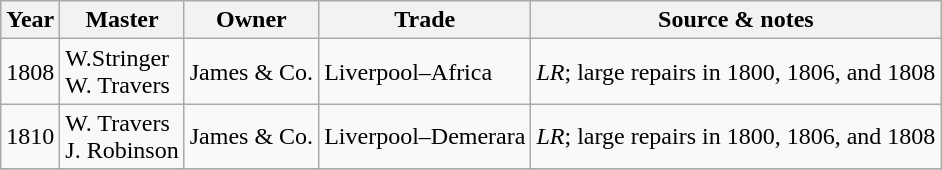<table class="sortable wikitable">
<tr>
<th>Year</th>
<th>Master</th>
<th>Owner</th>
<th>Trade</th>
<th>Source & notes</th>
</tr>
<tr>
<td>1808</td>
<td>W.Stringer<br>W. Travers</td>
<td>James & Co.</td>
<td>Liverpool–Africa</td>
<td><em>LR</em>; large repairs in 1800, 1806, and 1808</td>
</tr>
<tr>
<td>1810</td>
<td>W. Travers<br>J. Robinson</td>
<td>James & Co.</td>
<td>Liverpool–Demerara</td>
<td><em>LR</em>; large repairs in 1800, 1806, and 1808</td>
</tr>
<tr>
</tr>
</table>
